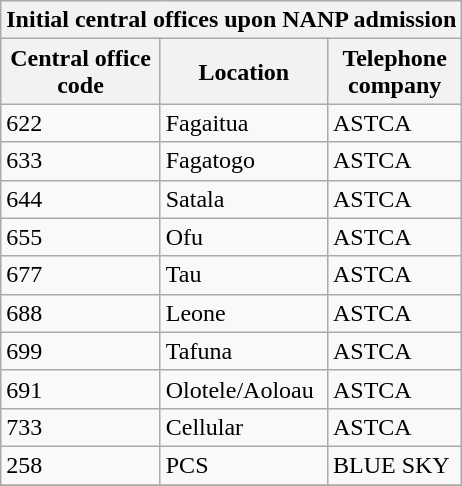<table class=wikitable>
<tr>
<th colspan=3>Initial central offices upon NANP admission</th>
</tr>
<tr>
<th>Central office<br>code</th>
<th>Location</th>
<th>Telephone<br>company</th>
</tr>
<tr>
<td>622</td>
<td>Fagaitua</td>
<td>ASTCA</td>
</tr>
<tr>
<td>633</td>
<td>Fagatogo</td>
<td>ASTCA</td>
</tr>
<tr>
<td>644</td>
<td>Satala</td>
<td>ASTCA</td>
</tr>
<tr>
<td>655</td>
<td>Ofu</td>
<td>ASTCA</td>
</tr>
<tr>
<td>677</td>
<td>Tau</td>
<td>ASTCA</td>
</tr>
<tr>
<td>688</td>
<td>Leone</td>
<td>ASTCA</td>
</tr>
<tr>
<td>699</td>
<td>Tafuna</td>
<td>ASTCA</td>
</tr>
<tr>
<td>691</td>
<td>Olotele/Aoloau</td>
<td>ASTCA</td>
</tr>
<tr>
<td>733</td>
<td>Cellular</td>
<td>ASTCA</td>
</tr>
<tr>
<td>258</td>
<td>PCS</td>
<td>BLUE SKY</td>
</tr>
<tr>
</tr>
</table>
